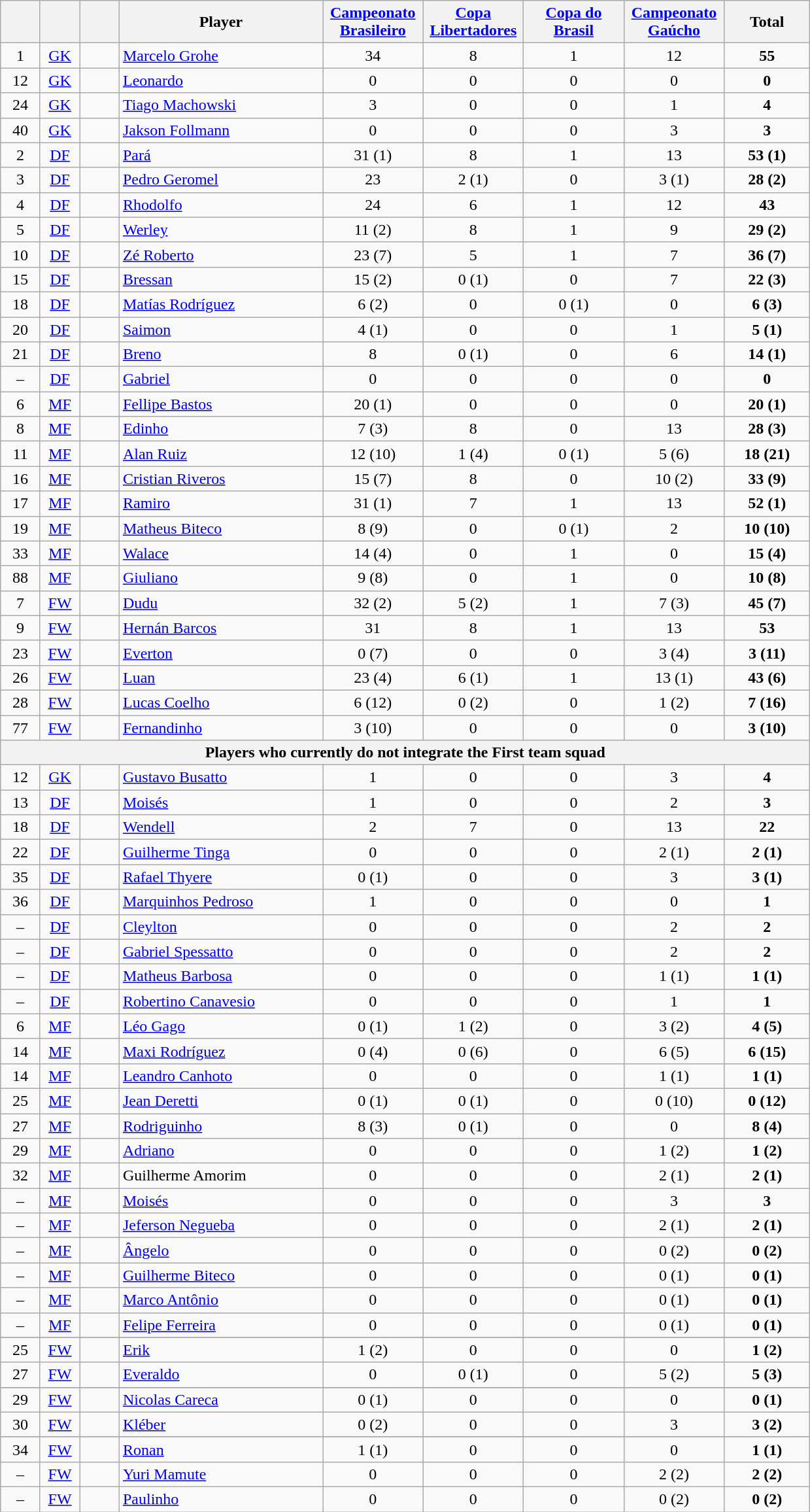<table class="wikitable" style="text-align:center;">
<tr>
<th width="33"></th>
<th width="33"></th>
<th width="33"></th>
<th width="200">Player</th>
<th width="95"><a href='#'>Campeonato Brasileiro</a></th>
<th width="95"><a href='#'>Copa Libertadores</a></th>
<th width="95"><a href='#'>Copa do Brasil</a></th>
<th width="95"><a href='#'>Campeonato Gaúcho</a></th>
<th width="80">Total</th>
</tr>
<tr>
<td>1</td>
<td><a href='#'>GK</a></td>
<td></td>
<td align=left><a href='#'>Marcelo Grohe</a></td>
<td>34</td>
<td>8</td>
<td>1</td>
<td>12</td>
<td><strong>55</strong></td>
</tr>
<tr>
<td>12</td>
<td><a href='#'>GK</a></td>
<td></td>
<td align=left><a href='#'>Leonardo</a></td>
<td>0</td>
<td>0</td>
<td>0</td>
<td>0</td>
<td><strong>0</strong></td>
</tr>
<tr>
<td>24</td>
<td><a href='#'>GK</a></td>
<td></td>
<td align=left><a href='#'>Tiago Machowski</a></td>
<td>3</td>
<td>0</td>
<td>0</td>
<td>1</td>
<td><strong>4</strong></td>
</tr>
<tr>
<td>40</td>
<td><a href='#'>GK</a></td>
<td></td>
<td align=left><a href='#'>Jakson Follmann</a></td>
<td>0</td>
<td>0</td>
<td>0</td>
<td>3</td>
<td><strong>3</strong></td>
</tr>
<tr>
<td>2</td>
<td><a href='#'>DF</a></td>
<td></td>
<td align=left><a href='#'>Pará</a></td>
<td>31 (1)</td>
<td>8</td>
<td>1</td>
<td>13</td>
<td><strong>53 (1)</strong></td>
</tr>
<tr>
<td>3</td>
<td><a href='#'>DF</a></td>
<td></td>
<td align=left><a href='#'>Pedro Geromel</a></td>
<td>23</td>
<td>2 (1)</td>
<td>0</td>
<td>3 (1)</td>
<td><strong>28 (2)</strong></td>
</tr>
<tr>
<td>4</td>
<td><a href='#'>DF</a></td>
<td></td>
<td align=left><a href='#'>Rhodolfo</a></td>
<td>24</td>
<td>6</td>
<td>1</td>
<td>12</td>
<td><strong>43</strong></td>
</tr>
<tr>
<td>5</td>
<td><a href='#'>DF</a></td>
<td></td>
<td align=left><a href='#'>Werley</a></td>
<td>11 (2)</td>
<td>8</td>
<td>1</td>
<td>9</td>
<td><strong>29 (2)</strong></td>
</tr>
<tr>
<td>10</td>
<td><a href='#'>DF</a></td>
<td></td>
<td align=left><a href='#'>Zé Roberto</a></td>
<td>23 (7)</td>
<td>5</td>
<td>1</td>
<td>7</td>
<td><strong>36 (7)</strong></td>
</tr>
<tr>
<td>15</td>
<td><a href='#'>DF</a></td>
<td></td>
<td align=left><a href='#'>Bressan</a></td>
<td>15 (2)</td>
<td>0 (1)</td>
<td>0</td>
<td>7</td>
<td><strong>22 (3)</strong></td>
</tr>
<tr>
<td>18</td>
<td><a href='#'>DF</a></td>
<td></td>
<td align=left><a href='#'>Matías Rodríguez</a></td>
<td>6 (2)</td>
<td>0</td>
<td>0 (1)</td>
<td>0</td>
<td><strong>6 (3)</strong></td>
</tr>
<tr>
<td>20</td>
<td><a href='#'>DF</a></td>
<td></td>
<td align=left><a href='#'>Saimon</a></td>
<td>4 (1)</td>
<td>0</td>
<td>0</td>
<td>1</td>
<td><strong>5 (1)</strong></td>
</tr>
<tr>
<td>21</td>
<td><a href='#'>DF</a></td>
<td></td>
<td align=left><a href='#'>Breno</a></td>
<td>8</td>
<td>0 (1)</td>
<td>0</td>
<td>6</td>
<td><strong>14 (1)</strong></td>
</tr>
<tr>
<td>–</td>
<td><a href='#'>DF</a></td>
<td></td>
<td align=left><a href='#'>Gabriel</a></td>
<td>0</td>
<td>0</td>
<td>0</td>
<td>0</td>
<td><strong>0</strong></td>
</tr>
<tr>
<td>6</td>
<td><a href='#'>MF</a></td>
<td></td>
<td align=left><a href='#'>Fellipe Bastos</a></td>
<td>20 (1)</td>
<td>0</td>
<td>0</td>
<td>0</td>
<td><strong>20 (1)</strong></td>
</tr>
<tr>
<td>8</td>
<td><a href='#'>MF</a></td>
<td></td>
<td align=left><a href='#'>Edinho</a></td>
<td>7 (3)</td>
<td>8</td>
<td>0</td>
<td>13</td>
<td><strong>28 (3)</strong></td>
</tr>
<tr>
<td>11</td>
<td><a href='#'>MF</a></td>
<td></td>
<td align=left><a href='#'>Alan Ruiz</a></td>
<td>12 (10)</td>
<td>1 (4)</td>
<td>0 (1)</td>
<td>5 (6)</td>
<td><strong>18 (21)</strong></td>
</tr>
<tr>
<td>16</td>
<td><a href='#'>MF</a></td>
<td></td>
<td align=left><a href='#'>Cristian Riveros</a></td>
<td>15 (7)</td>
<td>8</td>
<td>0</td>
<td>10 (2)</td>
<td><strong>33 (9)</strong></td>
</tr>
<tr>
<td>17</td>
<td><a href='#'>MF</a></td>
<td></td>
<td align=left><a href='#'>Ramiro</a></td>
<td>31 (1)</td>
<td>7</td>
<td>1</td>
<td>13</td>
<td><strong>52 (1)</strong></td>
</tr>
<tr>
<td>19</td>
<td><a href='#'>MF</a></td>
<td></td>
<td align=left><a href='#'>Matheus Biteco</a></td>
<td>8 (9)</td>
<td>0</td>
<td>0 (1)</td>
<td>2</td>
<td><strong>10 (10)</strong></td>
</tr>
<tr>
<td>33</td>
<td><a href='#'>MF</a></td>
<td></td>
<td align=left><a href='#'>Walace</a></td>
<td>14 (4)</td>
<td>0</td>
<td>1</td>
<td>0</td>
<td><strong>15 (4)</strong></td>
</tr>
<tr>
<td>88</td>
<td><a href='#'>MF</a></td>
<td></td>
<td align=left><a href='#'>Giuliano</a></td>
<td>9 (8)</td>
<td>0</td>
<td>1</td>
<td>0</td>
<td><strong>10 (8)</strong></td>
</tr>
<tr>
<td>7</td>
<td><a href='#'>FW</a></td>
<td></td>
<td align=left><a href='#'>Dudu</a></td>
<td>32 (2)</td>
<td>5 (2)</td>
<td>1</td>
<td>7 (3)</td>
<td><strong>45 (7)</strong></td>
</tr>
<tr>
<td>9</td>
<td><a href='#'>FW</a></td>
<td></td>
<td align=left><a href='#'>Hernán Barcos</a></td>
<td>31</td>
<td>8</td>
<td>1</td>
<td>13</td>
<td><strong>53</strong></td>
</tr>
<tr>
<td>23</td>
<td><a href='#'>FW</a></td>
<td></td>
<td align=left><a href='#'>Everton</a></td>
<td>0 (7)</td>
<td>0</td>
<td>0</td>
<td>3 (4)</td>
<td><strong>3 (11)</strong></td>
</tr>
<tr>
<td>26</td>
<td><a href='#'>FW</a></td>
<td></td>
<td align=left><a href='#'>Luan</a></td>
<td>23 (4)</td>
<td>6 (1)</td>
<td>1</td>
<td>13 (1)</td>
<td><strong>43 (6)</strong></td>
</tr>
<tr>
<td>28</td>
<td><a href='#'>FW</a></td>
<td></td>
<td align=left><a href='#'>Lucas Coelho</a></td>
<td>6 (12)</td>
<td>0 (2)</td>
<td>0</td>
<td>1 (2)</td>
<td><strong>7 (16)</strong></td>
</tr>
<tr>
<td>77</td>
<td><a href='#'>FW</a></td>
<td></td>
<td align=left><a href='#'>Fernandinho</a></td>
<td>3 (10)</td>
<td>0</td>
<td>0</td>
<td>0</td>
<td><strong>3 (10)</strong></td>
</tr>
<tr>
<th colspan=9 style="background:" align=center>Players who currently do not integrate the First team squad</th>
</tr>
<tr>
<td>12</td>
<td><a href='#'>GK</a></td>
<td></td>
<td align=left><a href='#'>Gustavo Busatto</a></td>
<td>1</td>
<td>0</td>
<td>0</td>
<td>3</td>
<td><strong>4</strong></td>
</tr>
<tr>
<td>13</td>
<td><a href='#'>DF</a></td>
<td></td>
<td align=left><a href='#'>Moisés</a></td>
<td>1</td>
<td>0</td>
<td>0</td>
<td>2</td>
<td><strong>3</strong></td>
</tr>
<tr>
<td>18</td>
<td><a href='#'>DF</a></td>
<td></td>
<td align=left><a href='#'>Wendell</a></td>
<td>2</td>
<td>7</td>
<td>0</td>
<td>13</td>
<td><strong>22</strong></td>
</tr>
<tr>
<td>22</td>
<td><a href='#'>DF</a></td>
<td></td>
<td align=left><a href='#'>Guilherme Tinga</a></td>
<td>0</td>
<td>0</td>
<td>0</td>
<td>2 (1)</td>
<td><strong>2 (1)</strong></td>
</tr>
<tr>
<td>35</td>
<td><a href='#'>DF</a></td>
<td></td>
<td align=left><a href='#'>Rafael Thyere</a></td>
<td>0 (1)</td>
<td>0</td>
<td>0</td>
<td>3</td>
<td><strong>3 (1)</strong></td>
</tr>
<tr>
<td>36</td>
<td><a href='#'>DF</a></td>
<td></td>
<td align=left><a href='#'>Marquinhos Pedroso</a></td>
<td>1</td>
<td>0</td>
<td>0</td>
<td>0</td>
<td><strong>1</strong></td>
</tr>
<tr>
<td>–</td>
<td><a href='#'>DF</a></td>
<td></td>
<td align=left><a href='#'>Cleylton</a></td>
<td>0</td>
<td>0</td>
<td>0</td>
<td>2</td>
<td><strong>2</strong></td>
</tr>
<tr>
<td>–</td>
<td><a href='#'>DF</a></td>
<td></td>
<td align=left><a href='#'>Gabriel Spessatto</a></td>
<td>0</td>
<td>0</td>
<td>0</td>
<td>2</td>
<td><strong>2</strong></td>
</tr>
<tr>
<td>–</td>
<td><a href='#'>DF</a></td>
<td></td>
<td align=left><a href='#'>Matheus Barbosa</a></td>
<td>0</td>
<td>0</td>
<td>0</td>
<td>1 (1)</td>
<td><strong>1 (1)</strong></td>
</tr>
<tr>
<td>–</td>
<td><a href='#'>DF</a></td>
<td></td>
<td align=left><a href='#'>Robertino Canavesio</a></td>
<td>0</td>
<td>0</td>
<td>0</td>
<td>1</td>
<td><strong>1</strong></td>
</tr>
<tr>
<td>6</td>
<td><a href='#'>MF</a></td>
<td></td>
<td align=left><a href='#'>Léo Gago</a></td>
<td>0 (1)</td>
<td>1 (2)</td>
<td>0</td>
<td>3 (2)</td>
<td><strong>4 (5)</strong></td>
</tr>
<tr>
<td>14</td>
<td><a href='#'>MF</a></td>
<td></td>
<td align=left><a href='#'>Maxi Rodríguez</a></td>
<td>0 (4)</td>
<td>0 (6)</td>
<td>0</td>
<td>6 (5)</td>
<td><strong>6 (15)</strong></td>
</tr>
<tr>
<td>14</td>
<td><a href='#'>MF</a></td>
<td></td>
<td align=left><a href='#'>Leandro Canhoto</a></td>
<td>0</td>
<td>0</td>
<td>0</td>
<td>1 (1)</td>
<td><strong>1 (1)</strong></td>
</tr>
<tr>
<td>25</td>
<td><a href='#'>MF</a></td>
<td></td>
<td align=left><a href='#'>Jean Deretti</a></td>
<td>0 (1)</td>
<td>0 (1)</td>
<td>0</td>
<td>0 (10)</td>
<td><strong>0 (12)</strong></td>
</tr>
<tr>
<td>27</td>
<td><a href='#'>MF</a></td>
<td></td>
<td align=left><a href='#'>Rodriguinho</a></td>
<td>8 (3)</td>
<td>0 (1)</td>
<td>0</td>
<td>0</td>
<td><strong>8 (4)</strong></td>
</tr>
<tr>
<td>29</td>
<td><a href='#'>MF</a></td>
<td></td>
<td align=left><a href='#'>Adriano</a></td>
<td>0</td>
<td>0</td>
<td>0</td>
<td>1 (2)</td>
<td><strong>1 (2)</strong></td>
</tr>
<tr>
<td>32</td>
<td><a href='#'>MF</a></td>
<td></td>
<td align=left>Guilherme Amorim</td>
<td>0</td>
<td>0</td>
<td>0</td>
<td>2 (1)</td>
<td><strong>2 (1)</strong></td>
</tr>
<tr>
<td>–</td>
<td><a href='#'>MF</a></td>
<td></td>
<td align=left><a href='#'>Moisés</a></td>
<td>0</td>
<td>0</td>
<td>0</td>
<td>3</td>
<td><strong>3</strong></td>
</tr>
<tr>
<td>–</td>
<td><a href='#'>MF</a></td>
<td></td>
<td align=left><a href='#'>Jeferson Negueba</a></td>
<td>0</td>
<td>0</td>
<td>0</td>
<td>2 (1)</td>
<td><strong>2 (1)</strong></td>
</tr>
<tr>
<td>–</td>
<td><a href='#'>MF</a></td>
<td></td>
<td align=left><a href='#'>Ângelo</a></td>
<td>0</td>
<td>0</td>
<td>0</td>
<td>0 (2)</td>
<td><strong>0 (2)</strong></td>
</tr>
<tr>
<td>–</td>
<td><a href='#'>MF</a></td>
<td></td>
<td align=left><a href='#'>Guilherme Biteco</a></td>
<td>0</td>
<td>0</td>
<td>0</td>
<td>0 (1)</td>
<td><strong>0 (1)</strong></td>
</tr>
<tr>
<td>–</td>
<td><a href='#'>MF</a></td>
<td></td>
<td align=left><a href='#'>Marco Antônio</a></td>
<td>0</td>
<td>0</td>
<td>0</td>
<td>0 (1)</td>
<td><strong>0 (1)</strong></td>
</tr>
<tr>
<td>–</td>
<td><a href='#'>MF</a></td>
<td></td>
<td align=left><a href='#'>Felipe Ferreira</a></td>
<td>0</td>
<td>0</td>
<td>0</td>
<td>0 (1)</td>
<td><strong>0 (1)</strong></td>
</tr>
<tr>
</tr>
<tr>
<td>25</td>
<td><a href='#'>FW</a></td>
<td></td>
<td align=left><a href='#'>Erik</a></td>
<td>1 (2)</td>
<td>0</td>
<td>0</td>
<td>0</td>
<td><strong>1 (2)</strong></td>
</tr>
<tr>
<td>27</td>
<td><a href='#'>FW</a></td>
<td></td>
<td align=left><a href='#'>Everaldo</a></td>
<td>0</td>
<td>0 (1)</td>
<td>0</td>
<td>5 (2)</td>
<td><strong>5 (3)</strong></td>
</tr>
<tr>
</tr>
<tr>
<td>29</td>
<td><a href='#'>FW</a></td>
<td></td>
<td align=left><a href='#'>Nicolas Careca</a></td>
<td>0 (1)</td>
<td>0</td>
<td>0</td>
<td>0</td>
<td><strong>0 (1)</strong></td>
</tr>
<tr>
<td>30</td>
<td><a href='#'>FW</a></td>
<td></td>
<td align=left><a href='#'>Kléber</a></td>
<td>0 (2)</td>
<td>0</td>
<td>0</td>
<td>3</td>
<td><strong>3 (2)</strong></td>
</tr>
<tr>
</tr>
<tr>
<td>34</td>
<td><a href='#'>FW</a></td>
<td></td>
<td align=left><a href='#'>Ronan</a></td>
<td>1 (1)</td>
<td>0</td>
<td>0</td>
<td>0</td>
<td><strong>1 (1)</strong></td>
</tr>
<tr>
<td>–</td>
<td><a href='#'>FW</a></td>
<td></td>
<td align=left><a href='#'>Yuri Mamute</a></td>
<td>0</td>
<td>0</td>
<td>0</td>
<td>2 (2)</td>
<td><strong>2 (2)</strong></td>
</tr>
<tr>
<td>–</td>
<td><a href='#'>FW</a></td>
<td></td>
<td align=left><a href='#'>Paulinho</a></td>
<td>0</td>
<td>0</td>
<td>0</td>
<td>0 (2)</td>
<td><strong>0 (2)</strong></td>
</tr>
</table>
